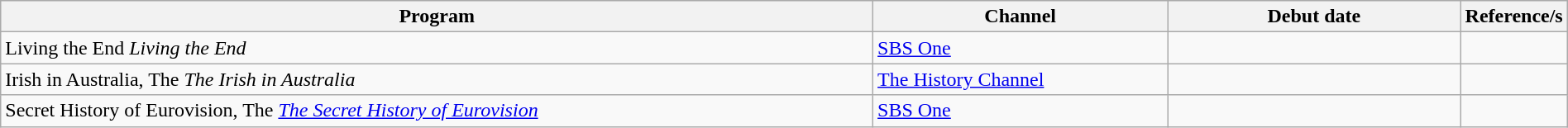<table class="wikitable sortable" width="100%">
<tr bgcolor="#efefef">
<th width=60%>Program</th>
<th width=20%>Channel</th>
<th width=20%>Debut date</th>
<th class="unsortable">Reference/s</th>
</tr>
<tr>
<td><span>Living the End</span> <em>Living the End</em></td>
<td><a href='#'>SBS One</a></td>
<td></td>
<td></td>
</tr>
<tr>
<td><span>Irish in Australia, The</span> <em>The Irish in Australia</em></td>
<td><a href='#'>The History Channel</a></td>
<td></td>
<td></td>
</tr>
<tr>
<td><span>Secret History of Eurovision, The</span> <em><a href='#'>The Secret History of Eurovision</a></em></td>
<td><a href='#'>SBS One</a></td>
<td></td>
<td></td>
</tr>
</table>
